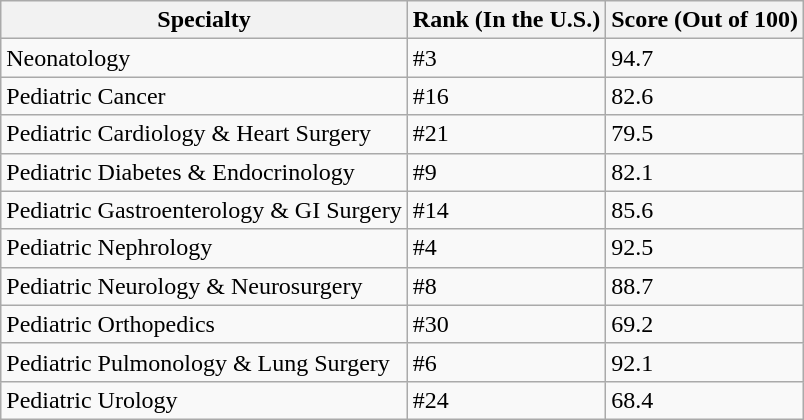<table class="wikitable">
<tr>
<th>Specialty</th>
<th>Rank (In the U.S.)</th>
<th>Score (Out of 100)</th>
</tr>
<tr>
<td>Neonatology</td>
<td>#3</td>
<td>94.7</td>
</tr>
<tr>
<td>Pediatric Cancer</td>
<td>#16</td>
<td>82.6</td>
</tr>
<tr>
<td>Pediatric Cardiology & Heart Surgery</td>
<td>#21</td>
<td>79.5</td>
</tr>
<tr>
<td>Pediatric Diabetes & Endocrinology</td>
<td>#9</td>
<td>82.1</td>
</tr>
<tr>
<td>Pediatric Gastroenterology & GI Surgery</td>
<td>#14</td>
<td>85.6</td>
</tr>
<tr>
<td>Pediatric Nephrology</td>
<td>#4</td>
<td>92.5</td>
</tr>
<tr>
<td>Pediatric Neurology & Neurosurgery</td>
<td>#8</td>
<td>88.7</td>
</tr>
<tr>
<td>Pediatric Orthopedics</td>
<td>#30</td>
<td>69.2</td>
</tr>
<tr>
<td>Pediatric Pulmonology & Lung Surgery</td>
<td>#6</td>
<td>92.1</td>
</tr>
<tr>
<td>Pediatric Urology</td>
<td>#24</td>
<td>68.4</td>
</tr>
</table>
